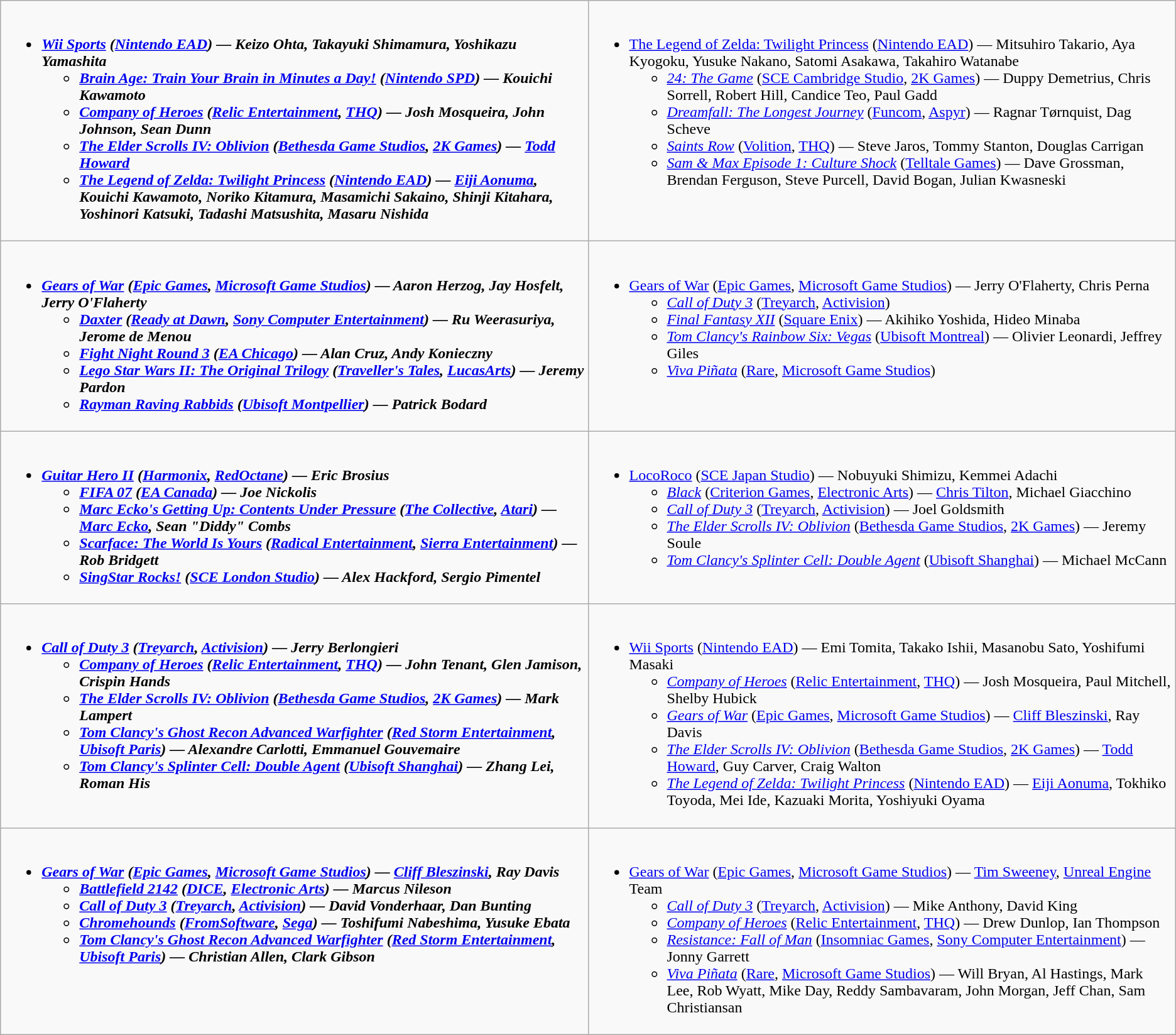<table class="wikitable">
<tr>
<td valign="top" width="50%"><br><ul><li><strong><em><a href='#'>Wii Sports</a><em> (<a href='#'>Nintendo EAD</a>) — Keizo Ohta, Takayuki Shimamura, Yoshikazu Yamashita<strong><ul><li></em><a href='#'>Brain Age: Train Your Brain in Minutes a Day!</a><em> (<a href='#'>Nintendo SPD</a>) — Kouichi Kawamoto</li><li></em><a href='#'>Company of Heroes</a><em> (<a href='#'>Relic Entertainment</a>, <a href='#'>THQ</a>) — Josh Mosqueira, John Johnson, Sean Dunn</li><li></em><a href='#'>The Elder Scrolls IV: Oblivion</a><em> (<a href='#'>Bethesda Game Studios</a>, <a href='#'>2K Games</a>) — <a href='#'>Todd Howard</a></li><li></em><a href='#'>The Legend of Zelda: Twilight Princess</a><em> (<a href='#'>Nintendo EAD</a>) — <a href='#'>Eiji Aonuma</a>, Kouichi Kawamoto, Noriko Kitamura, Masamichi Sakaino, Shinji Kitahara, Yoshinori Katsuki, Tadashi Matsushita, Masaru Nishida</li></ul></li></ul></td>
<td valign="top" width="50%"><br><ul><li></em></strong><a href='#'>The Legend of Zelda: Twilight Princess</a></em> (<a href='#'>Nintendo EAD</a>) — Mitsuhiro Takario, Aya Kyogoku, Yusuke Nakano, Satomi Asakawa, Takahiro Watanabe</strong><ul><li><em><a href='#'>24: The Game</a></em> (<a href='#'>SCE Cambridge Studio</a>, <a href='#'>2K Games</a>) — Duppy Demetrius, Chris Sorrell, Robert Hill, Candice Teo, Paul Gadd</li><li><em><a href='#'>Dreamfall: The Longest Journey</a></em> (<a href='#'>Funcom</a>, <a href='#'>Aspyr</a>) — Ragnar Tørnquist, Dag Scheve</li><li><em><a href='#'>Saints Row</a></em> (<a href='#'>Volition</a>, <a href='#'>THQ</a>) — Steve Jaros, Tommy Stanton, Douglas Carrigan</li><li><em><a href='#'>Sam & Max Episode 1: Culture Shock</a></em> (<a href='#'>Telltale Games</a>) — Dave Grossman, Brendan Ferguson, Steve Purcell, David Bogan, Julian Kwasneski</li></ul></li></ul></td>
</tr>
<tr>
<td valign="top" width="50%"><br><ul><li><strong><em><a href='#'>Gears of War</a><em> (<a href='#'>Epic Games</a>, <a href='#'>Microsoft Game Studios</a>) — Aaron Herzog, Jay Hosfelt, Jerry O'Flaherty<strong><ul><li></em><a href='#'>Daxter</a><em> (<a href='#'>Ready at Dawn</a>, <a href='#'>Sony Computer Entertainment</a>) — Ru Weerasuriya, Jerome de Menou</li><li></em><a href='#'>Fight Night Round 3</a><em> (<a href='#'>EA Chicago</a>) — Alan Cruz, Andy Konieczny</li><li></em><a href='#'>Lego Star Wars II: The Original Trilogy</a><em> (<a href='#'>Traveller's Tales</a>, <a href='#'>LucasArts</a>) — Jeremy Pardon</li><li></em><a href='#'>Rayman Raving Rabbids</a><em> (<a href='#'>Ubisoft Montpellier</a>) — Patrick Bodard</li></ul></li></ul></td>
<td valign="top" width="50%"><br><ul><li></em></strong><a href='#'>Gears of War</a></em> (<a href='#'>Epic Games</a>, <a href='#'>Microsoft Game Studios</a>) — Jerry O'Flaherty, Chris Perna</strong><ul><li><em><a href='#'>Call of Duty 3</a></em> (<a href='#'>Treyarch</a>, <a href='#'>Activision</a>)</li><li><em><a href='#'>Final Fantasy XII</a></em> (<a href='#'>Square Enix</a>) — Akihiko Yoshida, Hideo Minaba</li><li><em><a href='#'>Tom Clancy's Rainbow Six: Vegas</a></em> (<a href='#'>Ubisoft Montreal</a>) — Olivier Leonardi, Jeffrey Giles</li><li><em><a href='#'>Viva Piñata</a></em> (<a href='#'>Rare</a>, <a href='#'>Microsoft Game Studios</a>)</li></ul></li></ul></td>
</tr>
<tr>
<td valign="top" width="50%"><br><ul><li><strong><em><a href='#'>Guitar Hero II</a><em> (<a href='#'>Harmonix</a>, <a href='#'>RedOctane</a>) — Eric Brosius<strong><ul><li></em><a href='#'>FIFA 07</a><em> (<a href='#'>EA Canada</a>) — Joe Nickolis</li><li></em><a href='#'>Marc Ecko's Getting Up: Contents Under Pressure</a><em> (<a href='#'>The Collective</a>, <a href='#'>Atari</a>) — <a href='#'>Marc Ecko</a>, Sean "Diddy" Combs</li><li></em><a href='#'>Scarface: The World Is Yours</a><em> (<a href='#'>Radical Entertainment</a>, <a href='#'>Sierra Entertainment</a>) — Rob Bridgett</li><li></em><a href='#'>SingStar Rocks!</a><em> (<a href='#'>SCE London Studio</a>) — Alex Hackford, Sergio Pimentel</li></ul></li></ul></td>
<td valign="top" width="50%"><br><ul><li></em></strong><a href='#'>LocoRoco</a></em> (<a href='#'>SCE Japan Studio</a>) — Nobuyuki Shimizu, Kemmei Adachi</strong><ul><li><em><a href='#'>Black</a></em> (<a href='#'>Criterion Games</a>, <a href='#'>Electronic Arts</a>) — <a href='#'>Chris Tilton</a>, Michael Giacchino</li><li><em><a href='#'>Call of Duty 3</a></em> (<a href='#'>Treyarch</a>, <a href='#'>Activision</a>) — Joel Goldsmith</li><li><em><a href='#'>The Elder Scrolls IV: Oblivion</a></em> (<a href='#'>Bethesda Game Studios</a>, <a href='#'>2K Games</a>) — Jeremy Soule</li><li><em><a href='#'>Tom Clancy's Splinter Cell: Double Agent</a></em> (<a href='#'>Ubisoft Shanghai</a>) — Michael McCann</li></ul></li></ul></td>
</tr>
<tr>
<td valign="top" width="50%"><br><ul><li><strong><em><a href='#'>Call of Duty 3</a><em> (<a href='#'>Treyarch</a>, <a href='#'>Activision</a>) — Jerry Berlongieri<strong><ul><li></em><a href='#'>Company of Heroes</a><em> (<a href='#'>Relic Entertainment</a>, <a href='#'>THQ</a>) — John Tenant, Glen Jamison, Crispin Hands</li><li></em><a href='#'>The Elder Scrolls IV: Oblivion</a><em> (<a href='#'>Bethesda Game Studios</a>, <a href='#'>2K Games</a>) — Mark Lampert</li><li></em><a href='#'>Tom Clancy's Ghost Recon Advanced Warfighter</a><em> (<a href='#'>Red Storm Entertainment</a>, <a href='#'>Ubisoft Paris</a>) — Alexandre Carlotti, Emmanuel Gouvemaire</li><li></em><a href='#'>Tom Clancy's Splinter Cell: Double Agent</a><em> (<a href='#'>Ubisoft Shanghai</a>) — Zhang Lei, Roman His</li></ul></li></ul></td>
<td valign="top" width="50%"><br><ul><li></em></strong><a href='#'>Wii Sports</a></em> (<a href='#'>Nintendo EAD</a>) — Emi Tomita, Takako Ishii, Masanobu Sato, Yoshifumi Masaki</strong><ul><li><em><a href='#'>Company of Heroes</a></em> (<a href='#'>Relic Entertainment</a>, <a href='#'>THQ</a>) — Josh Mosqueira, Paul Mitchell, Shelby Hubick</li><li><em><a href='#'>Gears of War</a></em> (<a href='#'>Epic Games</a>, <a href='#'>Microsoft Game Studios</a>) — <a href='#'>Cliff Bleszinski</a>, Ray Davis</li><li><em><a href='#'>The Elder Scrolls IV: Oblivion</a></em> (<a href='#'>Bethesda Game Studios</a>, <a href='#'>2K Games</a>) — <a href='#'>Todd Howard</a>, Guy Carver, Craig Walton</li><li><em><a href='#'>The Legend of Zelda: Twilight Princess</a></em> (<a href='#'>Nintendo EAD</a>) — <a href='#'>Eiji Aonuma</a>, Tokhiko Toyoda, Mei Ide, Kazuaki Morita, Yoshiyuki Oyama</li></ul></li></ul></td>
</tr>
<tr>
<td valign="top" width="50%"><br><ul><li><strong><em><a href='#'>Gears of War</a><em> (<a href='#'>Epic Games</a>, <a href='#'>Microsoft Game Studios</a>) — <a href='#'>Cliff Bleszinski</a>, Ray Davis<strong><ul><li></em><a href='#'>Battlefield 2142</a><em> (<a href='#'>DICE</a>, <a href='#'>Electronic Arts</a>) — Marcus Nileson</li><li></em><a href='#'>Call of Duty 3</a><em> (<a href='#'>Treyarch</a>, <a href='#'>Activision</a>) — David Vonderhaar, Dan Bunting</li><li></em><a href='#'>Chromehounds</a><em> (<a href='#'>FromSoftware</a>, <a href='#'>Sega</a>) — Toshifumi Nabeshima, Yusuke Ebata</li><li></em><a href='#'>Tom Clancy's Ghost Recon Advanced Warfighter</a><em> (<a href='#'>Red Storm Entertainment</a>, <a href='#'>Ubisoft Paris</a>) — Christian Allen, Clark Gibson</li></ul></li></ul></td>
<td valign="top" width="50%"><br><ul><li></em></strong><a href='#'>Gears of War</a></em> (<a href='#'>Epic Games</a>, <a href='#'>Microsoft Game Studios</a>) — <a href='#'>Tim Sweeney</a>, <a href='#'>Unreal Engine</a> Team</strong><ul><li><em><a href='#'>Call of Duty 3</a></em> (<a href='#'>Treyarch</a>, <a href='#'>Activision</a>) — Mike Anthony, David King</li><li><em><a href='#'>Company of Heroes</a></em> (<a href='#'>Relic Entertainment</a>, <a href='#'>THQ</a>) — Drew Dunlop, Ian Thompson</li><li><em><a href='#'>Resistance: Fall of Man</a></em> (<a href='#'>Insomniac Games</a>, <a href='#'>Sony Computer Entertainment</a>) — Jonny Garrett</li><li><em><a href='#'>Viva Piñata</a></em> (<a href='#'>Rare</a>, <a href='#'>Microsoft Game Studios</a>) — Will Bryan, Al Hastings, Mark Lee, Rob Wyatt, Mike Day, Reddy Sambavaram, John Morgan, Jeff Chan, Sam Christiansan</li></ul></li></ul></td>
</tr>
</table>
